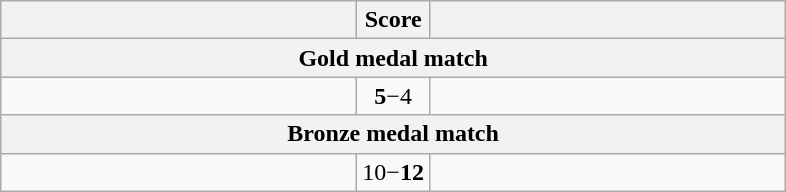<table class="wikitable" style="text-align: left; ">
<tr>
<th align="right" width="230"></th>
<th width="40">Score</th>
<th align="left" width="230"></th>
</tr>
<tr>
<th colspan=3>Gold medal match</th>
</tr>
<tr>
<td><strong></strong></td>
<td align="center"><strong>5</strong>−4</td>
<td></td>
</tr>
<tr>
<th colspan=3>Bronze medal match</th>
</tr>
<tr>
<td></td>
<td align="center">10−<strong>12</strong></td>
<td><strong></strong></td>
</tr>
</table>
